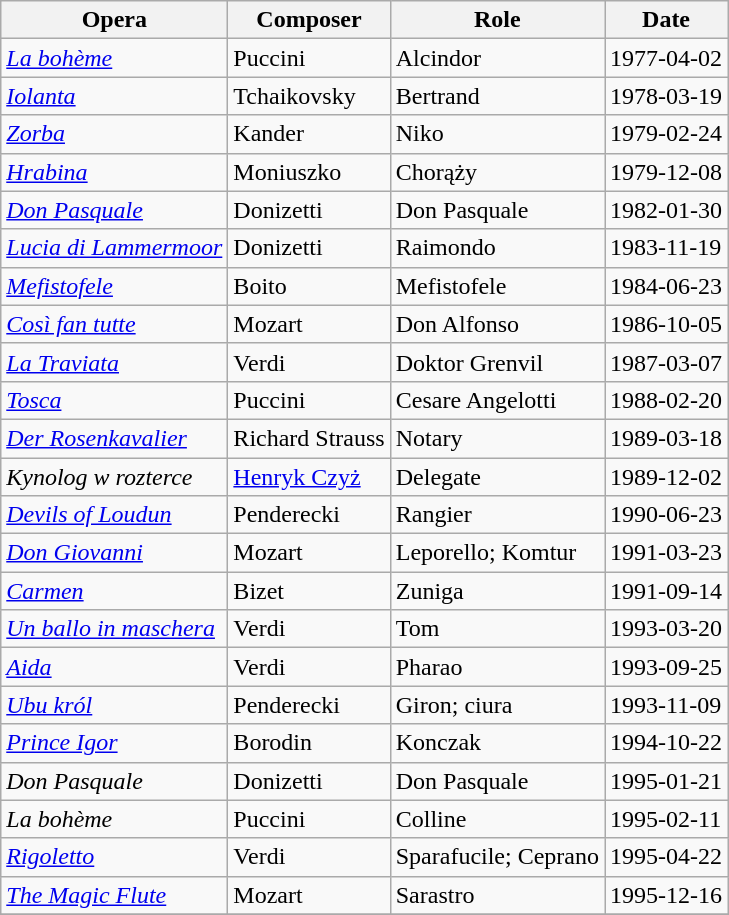<table class="wikitable sortable" align="center">
<tr>
<th>Opera</th>
<th>Composer</th>
<th class="unsortable">Role</th>
<th>Date</th>
</tr>
<tr>
<td><em><a href='#'>La bohème</a></em></td>
<td>Puccini</td>
<td>Alcindor</td>
<td>1977-04-02</td>
</tr>
<tr>
<td><em><a href='#'>Iolanta</a></em></td>
<td>Tchaikovsky</td>
<td>Bertrand</td>
<td>1978-03-19</td>
</tr>
<tr>
<td><em><a href='#'>Zorba</a></em></td>
<td>Kander</td>
<td>Niko</td>
<td>1979-02-24</td>
</tr>
<tr>
<td><em><a href='#'>Hrabina</a></em></td>
<td>Moniuszko</td>
<td>Chorąży</td>
<td>1979-12-08</td>
</tr>
<tr>
<td><em><a href='#'>Don Pasquale</a></em></td>
<td>Donizetti</td>
<td>Don Pasquale</td>
<td>1982-01-30</td>
</tr>
<tr>
<td><em><a href='#'>Lucia di Lammermoor</a></em></td>
<td>Donizetti</td>
<td>Raimondo</td>
<td>1983-11-19</td>
</tr>
<tr>
<td><em><a href='#'>Mefistofele</a></em></td>
<td>Boito</td>
<td>Mefistofele</td>
<td>1984-06-23</td>
</tr>
<tr>
<td><em><a href='#'>Così fan tutte</a></em></td>
<td>Mozart</td>
<td>Don Alfonso</td>
<td>1986-10-05</td>
</tr>
<tr>
<td><em><a href='#'>La Traviata</a></em></td>
<td>Verdi</td>
<td>Doktor Grenvil</td>
<td>1987-03-07</td>
</tr>
<tr>
<td><em><a href='#'>Tosca</a></em></td>
<td>Puccini</td>
<td>Cesare Angelotti</td>
<td>1988-02-20</td>
</tr>
<tr>
<td><em><a href='#'>Der Rosenkavalier</a></em></td>
<td>Richard Strauss</td>
<td>Notary</td>
<td>1989-03-18</td>
</tr>
<tr>
<td><em>Kynolog w rozterce</em></td>
<td><a href='#'>Henryk Czyż</a></td>
<td>Delegate</td>
<td>1989-12-02</td>
</tr>
<tr>
<td><em><a href='#'>Devils of Loudun</a></em></td>
<td>Penderecki</td>
<td>Rangier</td>
<td>1990-06-23</td>
</tr>
<tr>
<td><em><a href='#'>Don Giovanni</a></em></td>
<td>Mozart</td>
<td>Leporello; Komtur</td>
<td>1991-03-23</td>
</tr>
<tr>
<td><em><a href='#'>Carmen</a></em></td>
<td>Bizet</td>
<td>Zuniga</td>
<td>1991-09-14</td>
</tr>
<tr>
<td><em><a href='#'>Un ballo in maschera</a></em></td>
<td>Verdi</td>
<td>Tom</td>
<td>1993-03-20</td>
</tr>
<tr>
<td><em><a href='#'>Aida</a></em></td>
<td>Verdi</td>
<td>Pharao</td>
<td>1993-09-25</td>
</tr>
<tr>
<td><em><a href='#'>Ubu król</a></em></td>
<td>Penderecki</td>
<td>Giron; ciura</td>
<td>1993-11-09</td>
</tr>
<tr>
<td><em><a href='#'>Prince Igor</a></em></td>
<td>Borodin</td>
<td>Konczak</td>
<td>1994-10-22</td>
</tr>
<tr>
<td><em>Don Pasquale</em></td>
<td>Donizetti</td>
<td>Don Pasquale</td>
<td>1995-01-21</td>
</tr>
<tr>
<td><em>La bohème</em></td>
<td>Puccini</td>
<td>Colline</td>
<td>1995-02-11</td>
</tr>
<tr>
<td><em><a href='#'>Rigoletto</a></em></td>
<td>Verdi</td>
<td>Sparafucile; Ceprano</td>
<td>1995-04-22</td>
</tr>
<tr>
<td><em><a href='#'>The Magic Flute</a></em></td>
<td>Mozart</td>
<td>Sarastro</td>
<td>1995-12-16</td>
</tr>
<tr>
</tr>
</table>
